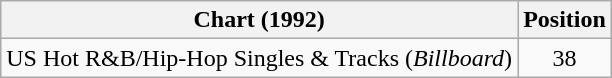<table Class = "wikitable sortable">
<tr>
<th>Chart (1992)</th>
<th>Position</th>
</tr>
<tr>
<td>US Hot R&B/Hip-Hop Singles & Tracks (<em>Billboard</em>)</td>
<td align=center>38</td>
</tr>
</table>
